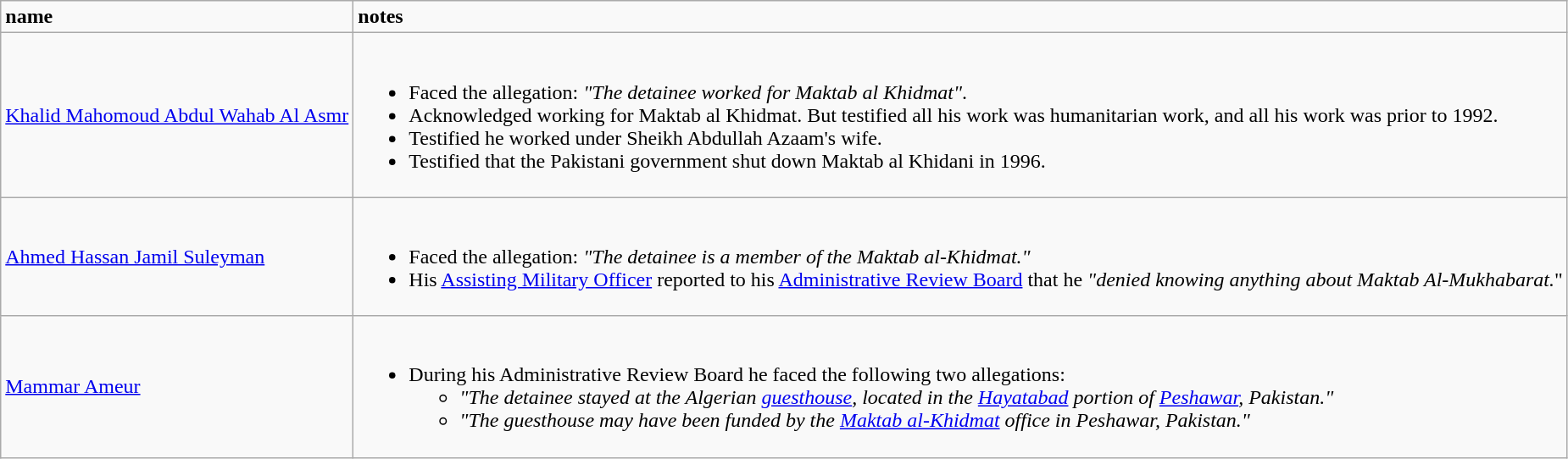<table class="wikitable">
<tr>
<td><strong>name</strong></td>
<td><strong>notes</strong></td>
</tr>
<tr>
<td><a href='#'>Khalid Mahomoud Abdul Wahab Al Asmr</a></td>
<td><br><ul><li>Faced the allegation: <em>"The detainee worked for Maktab al Khidmat"</em>.</li><li>Acknowledged working for Maktab al Khidmat. But testified all his work was humanitarian work, and all his work was prior to 1992.</li><li>Testified he worked under Sheikh Abdullah Azaam's wife.</li><li>Testified that the Pakistani government shut down Maktab al Khidani in 1996.</li></ul></td>
</tr>
<tr>
<td><a href='#'>Ahmed Hassan Jamil Suleyman</a></td>
<td><br><ul><li>Faced the allegation: <em>"The detainee is a member of the Maktab al-Khidmat."</em></li><li>His <a href='#'>Assisting Military Officer</a> reported to his <a href='#'>Administrative Review Board</a> that he  <em>"denied knowing anything about Maktab Al-Mukhabarat.</em>"</li></ul></td>
</tr>
<tr>
<td><a href='#'>Mammar Ameur</a></td>
<td><br><ul><li>During his Administrative Review Board he faced the following two allegations:<ul><li><em>"The detainee stayed at the Algerian <a href='#'>guesthouse</a>, located in the <a href='#'>Hayatabad</a> portion of <a href='#'>Peshawar</a>, Pakistan."</em></li><li><em>"The guesthouse may have been funded by the <a href='#'>Maktab al-Khidmat</a> office in Peshawar, Pakistan."</em></li></ul></li></ul></td>
</tr>
</table>
